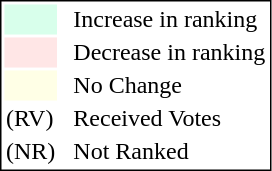<table style="border:1px solid black;">
<tr>
<td style="background:#D8FFEB; width:20px;"></td>
<td> </td>
<td>Increase in ranking</td>
</tr>
<tr>
<td style="background:#FFE6E6; width:20px;"></td>
<td> </td>
<td>Decrease in ranking</td>
</tr>
<tr>
<td style="background:#FFFFE6; width:20px;"></td>
<td> </td>
<td>No Change</td>
</tr>
<tr>
<td>(RV)</td>
<td> </td>
<td>Received Votes</td>
</tr>
<tr>
<td>(NR)</td>
<td> </td>
<td>Not Ranked</td>
</tr>
</table>
